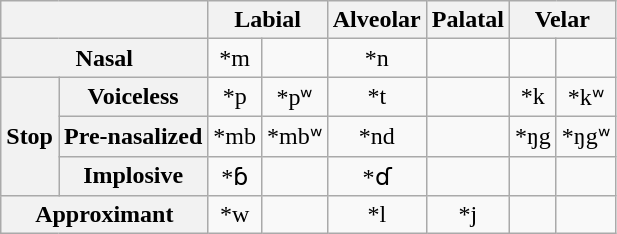<table class="wikitable" style="text-align:center;">
<tr>
<th colspan="2"></th>
<th colspan="2">Labial</th>
<th>Alveolar</th>
<th>Palatal</th>
<th colspan="2">Velar</th>
</tr>
<tr>
<th colspan="2">Nasal</th>
<td>*m</td>
<td></td>
<td>*n</td>
<td></td>
<td></td>
<td></td>
</tr>
<tr>
<th rowspan="3">Stop</th>
<th>Voiceless</th>
<td>*p</td>
<td>*pʷ</td>
<td>*t</td>
<td></td>
<td>*k</td>
<td>*kʷ</td>
</tr>
<tr>
<th>Pre-nasalized</th>
<td>*mb</td>
<td>*mbʷ</td>
<td>*nd</td>
<td></td>
<td>*ŋg</td>
<td>*ŋgʷ</td>
</tr>
<tr>
<th>Implosive</th>
<td>*ɓ</td>
<td></td>
<td>*ɗ</td>
<td></td>
<td></td>
<td></td>
</tr>
<tr>
<th colspan="2">Approximant</th>
<td>*w</td>
<td></td>
<td>*l</td>
<td>*j</td>
<td></td>
<td></td>
</tr>
</table>
